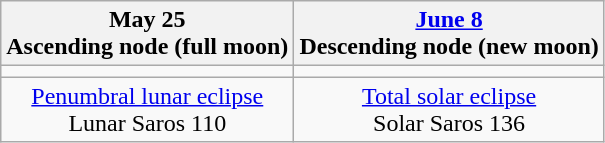<table class="wikitable">
<tr>
<th>May 25<br>Ascending node (full moon)</th>
<th><a href='#'>June 8</a><br>Descending node (new moon)</th>
</tr>
<tr>
<td></td>
<td></td>
</tr>
<tr align=center>
<td><a href='#'>Penumbral lunar eclipse</a><br>Lunar Saros 110</td>
<td><a href='#'>Total solar eclipse</a><br>Solar Saros 136</td>
</tr>
</table>
